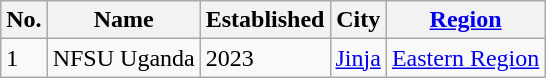<table class="wikitable sortable">
<tr>
<th>No.</th>
<th>Name</th>
<th>Established</th>
<th>City</th>
<th><a href='#'>Region</a></th>
</tr>
<tr>
<td>1</td>
<td>NFSU Uganda </td>
<td>2023</td>
<td><a href='#'>Jinja</a></td>
<td><a href='#'>Eastern Region</a></td>
</tr>
</table>
